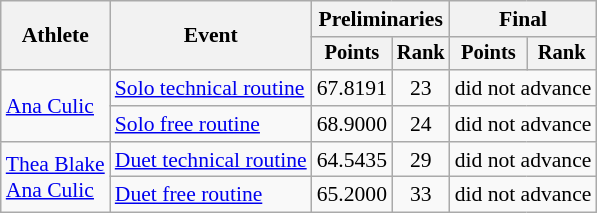<table class="wikitable" style="font-size:90%">
<tr>
<th rowspan="2">Athlete</th>
<th rowspan="2">Event</th>
<th colspan="2">Preliminaries</th>
<th colspan="2">Final</th>
</tr>
<tr style="font-size:95%">
<th>Points</th>
<th>Rank</th>
<th>Points</th>
<th>Rank</th>
</tr>
<tr align="center">
<td align="left" rowspan=2><a href='#'>Ana Culic</a></td>
<td align="left"><a href='#'>Solo technical routine</a></td>
<td>67.8191</td>
<td>23</td>
<td colspan=2>did not advance</td>
</tr>
<tr align="center">
<td align="left"><a href='#'>Solo free routine</a></td>
<td>68.9000</td>
<td>24</td>
<td colspan=2>did not advance</td>
</tr>
<tr align="center">
<td align="left" rowspan=2><a href='#'>Thea Blake</a><br><a href='#'>Ana Culic</a></td>
<td align="left"><a href='#'>Duet technical routine</a></td>
<td>64.5435</td>
<td>29</td>
<td colspan=2>did not advance</td>
</tr>
<tr align="center">
<td align="left"><a href='#'>Duet free routine</a></td>
<td>65.2000</td>
<td>33</td>
<td colspan=2>did not advance</td>
</tr>
</table>
